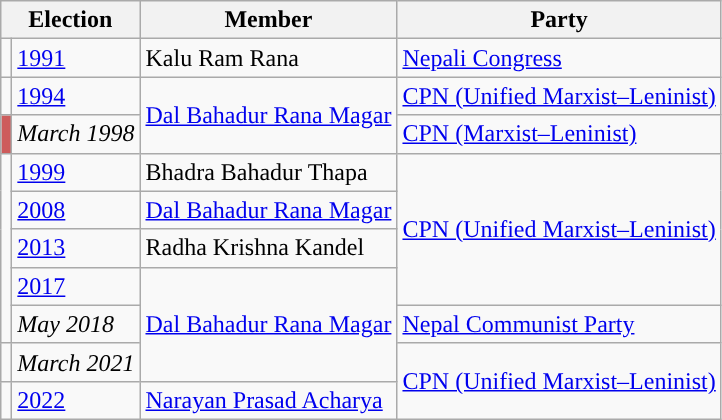<table class="wikitable">
<tr>
<th colspan="2">Election</th>
<th>Member</th>
<th>Party</th>
</tr>
<tr>
<td style="background-color:"></td>
<td><a href='#'>1991</a></td>
<td>Kalu Ram Rana</td>
<td><a href='#'>Nepali Congress</a></td>
</tr>
<tr>
<td style="background-color:"></td>
<td><a href='#'>1994</a></td>
<td rowspan="2"><a href='#'>Dal Bahadur Rana Magar</a></td>
<td><a href='#'>CPN (Unified Marxist–Leninist)</a></td>
</tr>
<tr>
<td style="background-color:indianred"></td>
<td><em>March 1998</em></td>
<td><a href='#'>CPN (Marxist–Leninist)</a></td>
</tr>
<tr>
<td rowspan="5" style="background-color:"></td>
<td><a href='#'>1999</a></td>
<td>Bhadra Bahadur Thapa</td>
<td rowspan="4"><a href='#'>CPN (Unified Marxist–Leninist)</a></td>
</tr>
<tr>
<td><a href='#'>2008</a></td>
<td><a href='#'>Dal Bahadur Rana Magar</a></td>
</tr>
<tr>
<td><a href='#'>2013</a></td>
<td>Radha Krishna Kandel</td>
</tr>
<tr>
<td><a href='#'>2017</a></td>
<td rowspan="3"><a href='#'>Dal Bahadur Rana Magar</a></td>
</tr>
<tr>
<td><em>May 2018</em></td>
<td><a href='#'>Nepal Communist Party</a></td>
</tr>
<tr>
<td></td>
<td><em>March 2021</em></td>
<td rowspan="2"><a href='#'>CPN (Unified Marxist–Leninist)</a></td>
</tr>
<tr>
<td></td>
<td><a href='#'>2022</a></td>
<td><a href='#'>Narayan Prasad Acharya</a></td>
</tr>
</table>
